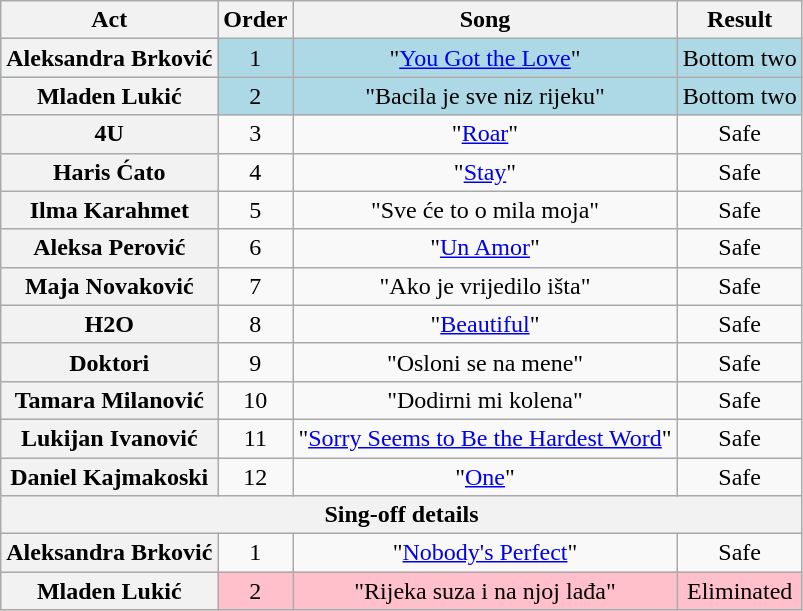<table class="wikitable plainrowheaders" style="text-align:center;">
<tr>
<th scope="col">Act</th>
<th scope="col">Order</th>
<th scope="col">Song</th>
<th scope="col">Result</th>
</tr>
<tr style="background:lightblue;">
<th scope="row">Aleksandra Brković</th>
<td>1</td>
<td>"<a href='#'>You Got the Love</a>"</td>
<td>Bottom two</td>
</tr>
<tr style="background:lightblue;">
<th scope="row">Mladen Lukić</th>
<td>2</td>
<td>"Bacila je sve niz rijeku"</td>
<td>Bottom two</td>
</tr>
<tr>
<th scope="row">4U</th>
<td>3</td>
<td>"<a href='#'>Roar</a>"</td>
<td>Safe</td>
</tr>
<tr>
<th scope="row">Haris Ćato</th>
<td>4</td>
<td>"<a href='#'>Stay</a>"</td>
<td>Safe</td>
</tr>
<tr>
<th scope="row">Ilma Karahmet</th>
<td>5</td>
<td>"Sve će to o mila moja"</td>
<td>Safe</td>
</tr>
<tr>
<th scope="row">Aleksa Perović</th>
<td>6</td>
<td>"<a href='#'>Un Amor</a>"</td>
<td>Safe</td>
</tr>
<tr>
<th scope="row">Maja Novaković</th>
<td>7</td>
<td>"Ako je vrijedilo išta"</td>
<td>Safe</td>
</tr>
<tr>
<th scope="row">H2O</th>
<td>8</td>
<td>"<a href='#'>Beautiful</a>"</td>
<td>Safe</td>
</tr>
<tr>
<th scope="row">Doktori</th>
<td>9</td>
<td>"Osloni se na mene"</td>
<td>Safe</td>
</tr>
<tr>
<th scope="row">Tamara Milanović</th>
<td>10</td>
<td>"Dodirni mi kolena"</td>
<td>Safe</td>
</tr>
<tr>
<th scope="row">Lukijan Ivanović</th>
<td>11</td>
<td>"<a href='#'>Sorry Seems to Be the Hardest Word</a>"</td>
<td>Safe</td>
</tr>
<tr>
<th scope="row">Daniel Kajmakoski</th>
<td>12</td>
<td>"<a href='#'>One</a>"</td>
<td>Safe</td>
</tr>
<tr>
<th colspan="4">Sing-off details</th>
</tr>
<tr>
<th scope="row">Aleksandra Brković</th>
<td>1</td>
<td>"<a href='#'>Nobody's Perfect</a>"</td>
<td>Safe</td>
</tr>
<tr style="background:pink;">
<th scope="row">Mladen Lukić</th>
<td>2</td>
<td>"Rijeka suza i na njoj lađa"</td>
<td>Eliminated</td>
</tr>
</table>
